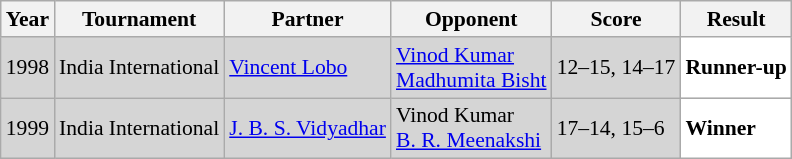<table class="sortable wikitable" style="font-size:90%;">
<tr>
<th>Year</th>
<th>Tournament</th>
<th>Partner</th>
<th>Opponent</th>
<th>Score</th>
<th>Result</th>
</tr>
<tr style="background:#D5D5D5">
<td align="center">1998</td>
<td align="left">India International</td>
<td align="left"> <a href='#'>Vincent Lobo</a></td>
<td align="left"> <a href='#'>Vinod Kumar</a> <br>  <a href='#'>Madhumita Bisht</a></td>
<td align="left">12–15, 14–17</td>
<td style="text-align:left; background:white"> <strong>Runner-up</strong></td>
</tr>
<tr style="background:#D5D5D5">
<td align="center">1999</td>
<td align="left">India International</td>
<td align="left"> <a href='#'>J. B. S. Vidyadhar</a></td>
<td align="left"> Vinod Kumar <br>  <a href='#'>B. R. Meenakshi</a></td>
<td align="left">17–14, 15–6</td>
<td style="text-align:left; background:white"> <strong>Winner</strong></td>
</tr>
</table>
